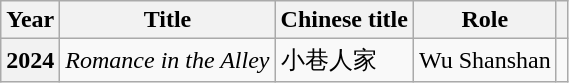<table class="wikitable plainrowheaders">
<tr>
<th scope="col">Year</th>
<th scope="col">Title</th>
<th scope="col">Chinese title</th>
<th scope="col">Role</th>
<th scope="col" class="unsortable"></th>
</tr>
<tr>
<th scope="row">2024</th>
<td><em>Romance in the Alley</em></td>
<td>小巷人家</td>
<td>Wu Shanshan</td>
<td style="text-align:center"></td>
</tr>
</table>
